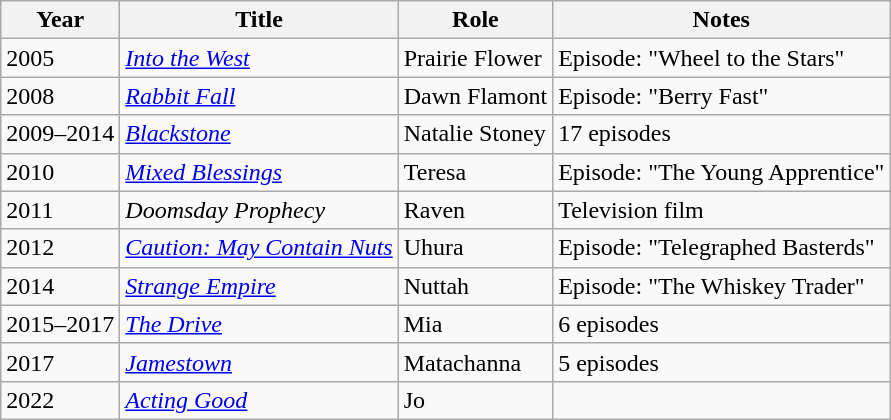<table class="wikitable sortable">
<tr>
<th>Year</th>
<th>Title</th>
<th>Role</th>
<th>Notes</th>
</tr>
<tr>
<td>2005</td>
<td><em><a href='#'>Into the West</a></em></td>
<td>Prairie Flower</td>
<td>Episode: "Wheel to the Stars"</td>
</tr>
<tr>
<td>2008</td>
<td><em><a href='#'>Rabbit Fall</a></em></td>
<td>Dawn Flamont</td>
<td>Episode: "Berry Fast"</td>
</tr>
<tr>
<td>2009–2014</td>
<td><em><a href='#'>Blackstone</a></em></td>
<td>Natalie Stoney</td>
<td>17 episodes</td>
</tr>
<tr>
<td>2010</td>
<td><em><a href='#'>Mixed Blessings</a></em></td>
<td>Teresa</td>
<td>Episode: "The Young Apprentice"</td>
</tr>
<tr>
<td>2011</td>
<td><em>Doomsday Prophecy</em></td>
<td>Raven</td>
<td>Television film</td>
</tr>
<tr>
<td>2012</td>
<td><em><a href='#'>Caution: May Contain Nuts</a></em></td>
<td>Uhura</td>
<td>Episode: "Telegraphed Basterds"</td>
</tr>
<tr>
<td>2014</td>
<td><em><a href='#'>Strange Empire</a></em></td>
<td>Nuttah</td>
<td>Episode: "The Whiskey Trader"</td>
</tr>
<tr>
<td>2015–2017</td>
<td data-sort-value="Drive, The"><em><a href='#'>The Drive</a></em></td>
<td>Mia</td>
<td>6 episodes</td>
</tr>
<tr>
<td>2017</td>
<td><em><a href='#'>Jamestown</a></em></td>
<td>Matachanna</td>
<td>5 episodes</td>
</tr>
<tr>
<td>2022</td>
<td><em><a href='#'>Acting Good</a></em></td>
<td>Jo</td>
<td></td>
</tr>
</table>
